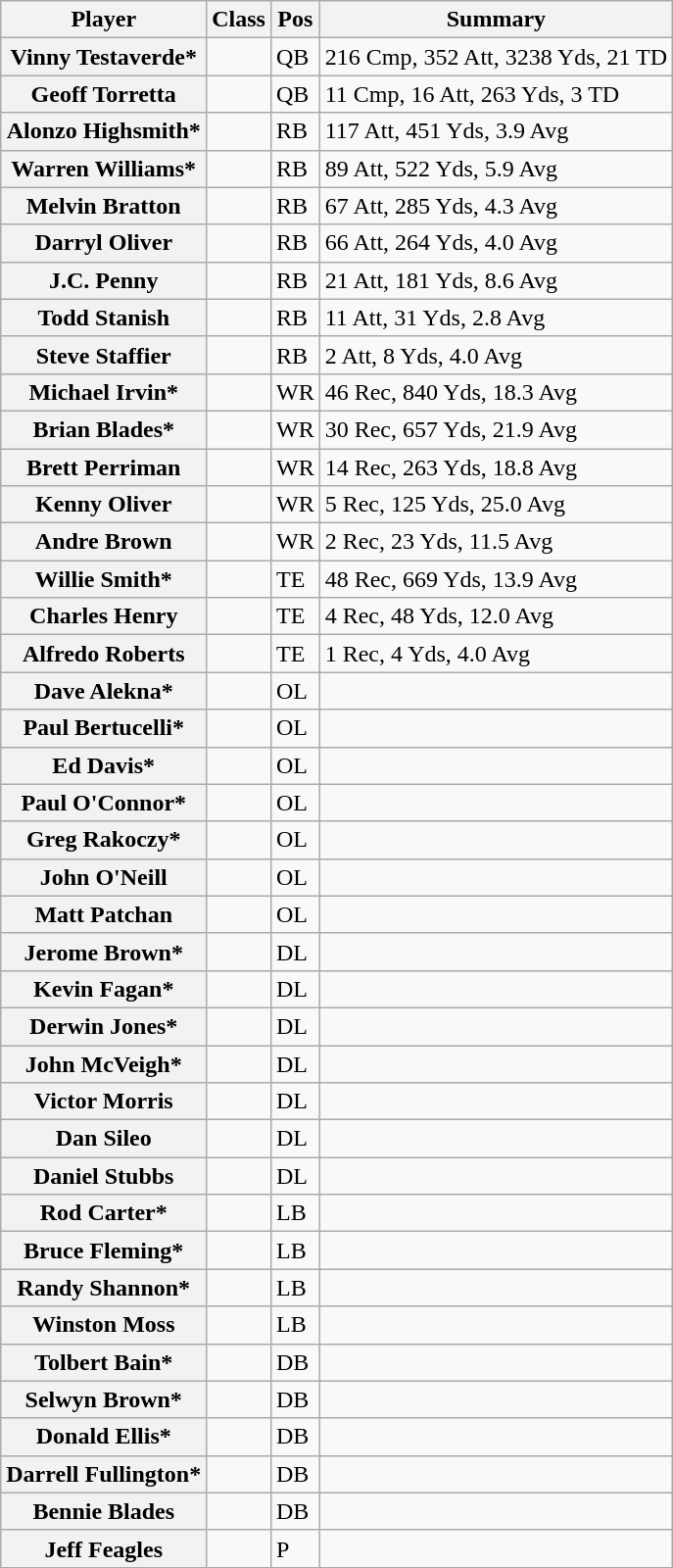<table class="wikitable sortable">
<tr>
<th>Player</th>
<th>Class</th>
<th>Pos</th>
<th>Summary</th>
</tr>
<tr>
<th>Vinny Testaverde*</th>
<td></td>
<td>QB</td>
<td>216 Cmp, 352 Att, 3238 Yds, 21 TD</td>
</tr>
<tr>
<th>Geoff Torretta</th>
<td></td>
<td>QB</td>
<td>11 Cmp, 16 Att, 263 Yds, 3 TD</td>
</tr>
<tr>
<th>Alonzo Highsmith*</th>
<td></td>
<td>RB</td>
<td>117 Att, 451 Yds, 3.9 Avg</td>
</tr>
<tr>
<th>Warren Williams*</th>
<td></td>
<td>RB</td>
<td>89 Att, 522 Yds, 5.9 Avg</td>
</tr>
<tr>
<th>Melvin Bratton</th>
<td></td>
<td>RB</td>
<td>67 Att, 285 Yds, 4.3 Avg</td>
</tr>
<tr>
<th>Darryl Oliver</th>
<td></td>
<td>RB</td>
<td>66 Att, 264 Yds, 4.0 Avg</td>
</tr>
<tr>
<th>J.C. Penny</th>
<td></td>
<td>RB</td>
<td>21 Att, 181 Yds, 8.6 Avg</td>
</tr>
<tr>
<th>Todd Stanish</th>
<td></td>
<td>RB</td>
<td>11 Att, 31 Yds, 2.8 Avg</td>
</tr>
<tr>
<th>Steve Staffier</th>
<td></td>
<td>RB</td>
<td>2 Att, 8 Yds, 4.0 Avg</td>
</tr>
<tr>
<th>Michael Irvin*</th>
<td></td>
<td>WR</td>
<td>46 Rec, 840 Yds, 18.3 Avg</td>
</tr>
<tr>
<th>Brian Blades*</th>
<td></td>
<td>WR</td>
<td>30 Rec, 657 Yds, 21.9 Avg</td>
</tr>
<tr>
<th>Brett Perriman</th>
<td></td>
<td>WR</td>
<td>14 Rec, 263 Yds, 18.8 Avg</td>
</tr>
<tr>
<th>Kenny Oliver</th>
<td></td>
<td>WR</td>
<td>5 Rec, 125 Yds, 25.0 Avg</td>
</tr>
<tr>
<th>Andre Brown</th>
<td></td>
<td>WR</td>
<td>2 Rec, 23 Yds, 11.5 Avg</td>
</tr>
<tr>
<th>Willie Smith*</th>
<td></td>
<td>TE</td>
<td>48 Rec, 669 Yds, 13.9 Avg</td>
</tr>
<tr>
<th>Charles Henry</th>
<td></td>
<td>TE</td>
<td>4 Rec, 48 Yds, 12.0 Avg</td>
</tr>
<tr>
<th>Alfredo Roberts</th>
<td></td>
<td>TE</td>
<td>1 Rec, 4 Yds, 4.0 Avg</td>
</tr>
<tr>
<th>Dave Alekna*</th>
<td></td>
<td>OL</td>
<td></td>
</tr>
<tr>
<th>Paul Bertucelli*</th>
<td></td>
<td>OL</td>
<td></td>
</tr>
<tr>
<th>Ed Davis*</th>
<td></td>
<td>OL</td>
<td></td>
</tr>
<tr>
<th>Paul O'Connor*</th>
<td></td>
<td>OL</td>
<td></td>
</tr>
<tr>
<th>Greg Rakoczy*</th>
<td></td>
<td>OL</td>
<td></td>
</tr>
<tr>
<th>John O'Neill</th>
<td></td>
<td>OL</td>
<td></td>
</tr>
<tr>
<th>Matt Patchan</th>
<td></td>
<td>OL</td>
<td></td>
</tr>
<tr>
<th>Jerome Brown*</th>
<td></td>
<td>DL</td>
<td></td>
</tr>
<tr>
<th>Kevin Fagan*</th>
<td></td>
<td>DL</td>
<td></td>
</tr>
<tr>
<th>Derwin Jones*</th>
<td></td>
<td>DL</td>
<td></td>
</tr>
<tr>
<th>John McVeigh*</th>
<td></td>
<td>DL</td>
<td></td>
</tr>
<tr>
<th>Victor Morris</th>
<td></td>
<td>DL</td>
<td></td>
</tr>
<tr>
<th>Dan Sileo</th>
<td></td>
<td>DL</td>
</tr>
<tr>
<th>Daniel Stubbs</th>
<td></td>
<td>DL</td>
<td></td>
</tr>
<tr>
<th>Rod Carter*</th>
<td></td>
<td>LB</td>
<td></td>
</tr>
<tr>
<th>Bruce Fleming*</th>
<td></td>
<td>LB</td>
<td></td>
</tr>
<tr>
<th>Randy Shannon*</th>
<td></td>
<td>LB</td>
<td></td>
</tr>
<tr>
<th>Winston Moss</th>
<td></td>
<td>LB</td>
<td></td>
</tr>
<tr>
<th>Tolbert Bain*</th>
<td></td>
<td>DB</td>
<td></td>
</tr>
<tr>
<th>Selwyn Brown*</th>
<td></td>
<td>DB</td>
<td></td>
</tr>
<tr>
<th>Donald Ellis*</th>
<td></td>
<td>DB</td>
<td></td>
</tr>
<tr>
<th>Darrell Fullington*</th>
<td></td>
<td>DB</td>
<td></td>
</tr>
<tr>
<th>Bennie Blades</th>
<td></td>
<td>DB</td>
<td></td>
</tr>
<tr>
<th>Jeff Feagles</th>
<td></td>
<td>P</td>
</tr>
</table>
